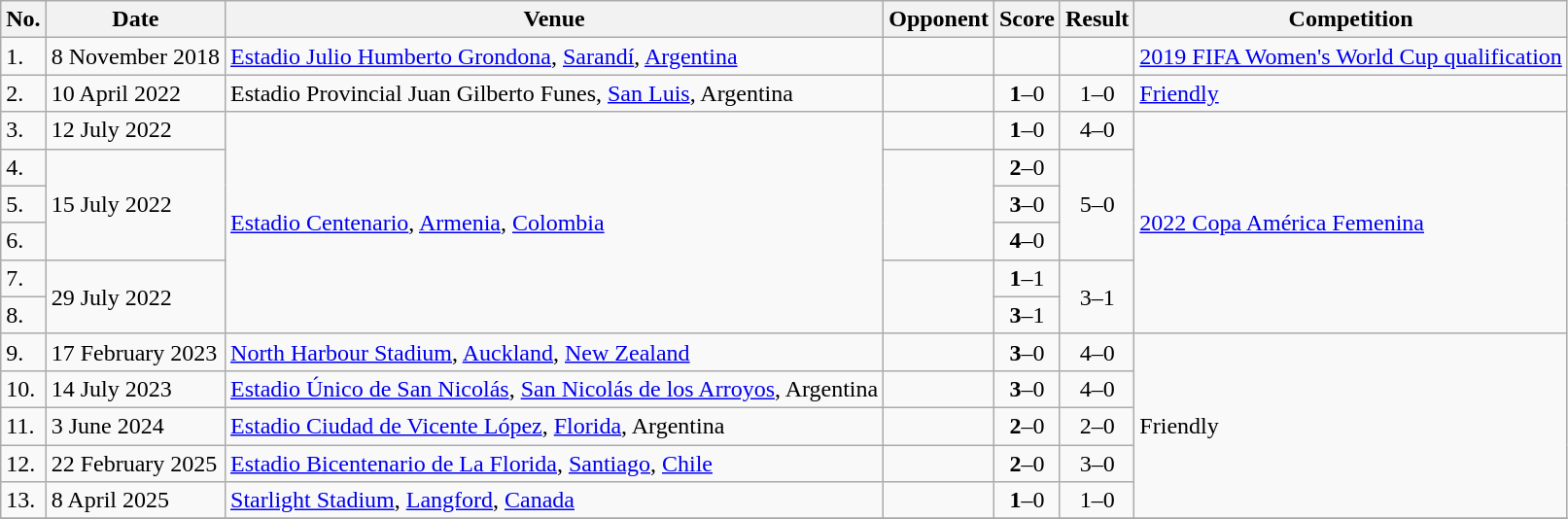<table class="wikitable">
<tr>
<th>No.</th>
<th>Date</th>
<th>Venue</th>
<th>Opponent</th>
<th>Score</th>
<th>Result</th>
<th>Competition</th>
</tr>
<tr>
<td>1.</td>
<td>8 November 2018</td>
<td><a href='#'>Estadio Julio Humberto Grondona</a>, <a href='#'>Sarandí</a>, <a href='#'>Argentina</a></td>
<td></td>
<td></td>
<td></td>
<td><a href='#'>2019 FIFA Women's World Cup qualification</a></td>
</tr>
<tr>
<td>2.</td>
<td>10 April 2022</td>
<td>Estadio Provincial Juan Gilberto Funes, <a href='#'>San Luis</a>, Argentina</td>
<td></td>
<td align=center><strong>1</strong>–0</td>
<td align=center>1–0</td>
<td><a href='#'>Friendly</a></td>
</tr>
<tr>
<td>3.</td>
<td>12 July 2022</td>
<td rowspan=6><a href='#'>Estadio Centenario</a>, <a href='#'>Armenia</a>, <a href='#'>Colombia</a></td>
<td></td>
<td align=center><strong>1</strong>–0</td>
<td align=center>4–0</td>
<td rowspan=6><a href='#'>2022 Copa América Femenina</a></td>
</tr>
<tr>
<td>4.</td>
<td rowspan=3>15 July 2022</td>
<td rowspan=3></td>
<td align=center><strong>2</strong>–0</td>
<td rowspan=3 align=center>5–0</td>
</tr>
<tr>
<td>5.</td>
<td align=center><strong>3</strong>–0</td>
</tr>
<tr>
<td>6.</td>
<td align=center><strong>4</strong>–0</td>
</tr>
<tr>
<td>7.</td>
<td rowspan=2>29 July 2022</td>
<td rowspan=2></td>
<td align=center><strong>1</strong>–1</td>
<td rowspan=2 align=center>3–1</td>
</tr>
<tr>
<td>8.</td>
<td align=center><strong>3</strong>–1</td>
</tr>
<tr>
<td>9.</td>
<td>17 February 2023</td>
<td><a href='#'>North Harbour Stadium</a>, <a href='#'>Auckland</a>, <a href='#'>New Zealand</a></td>
<td></td>
<td align=center><strong>3</strong>–0</td>
<td align=center>4–0</td>
<td rowspan=5>Friendly</td>
</tr>
<tr>
<td>10.</td>
<td>14 July 2023</td>
<td><a href='#'>Estadio Único de San Nicolás</a>, <a href='#'>San Nicolás de los Arroyos</a>, Argentina</td>
<td></td>
<td align=center><strong>3</strong>–0</td>
<td align=center>4–0</td>
</tr>
<tr>
<td>11.</td>
<td>3 June 2024</td>
<td><a href='#'>Estadio Ciudad de Vicente López</a>, <a href='#'>Florida</a>, Argentina</td>
<td></td>
<td align=center><strong>2</strong>–0</td>
<td align=center>2–0</td>
</tr>
<tr>
<td>12.</td>
<td>22 February 2025</td>
<td><a href='#'>Estadio Bicentenario de La Florida</a>, <a href='#'>Santiago</a>, <a href='#'>Chile</a></td>
<td></td>
<td align=center><strong>2</strong>–0</td>
<td align=center>3–0</td>
</tr>
<tr>
<td>13.</td>
<td>8 April 2025</td>
<td><a href='#'>Starlight Stadium</a>, <a href='#'>Langford</a>, <a href='#'>Canada</a></td>
<td></td>
<td align=center><strong>1</strong>–0</td>
<td align=center>1–0</td>
</tr>
<tr>
</tr>
</table>
